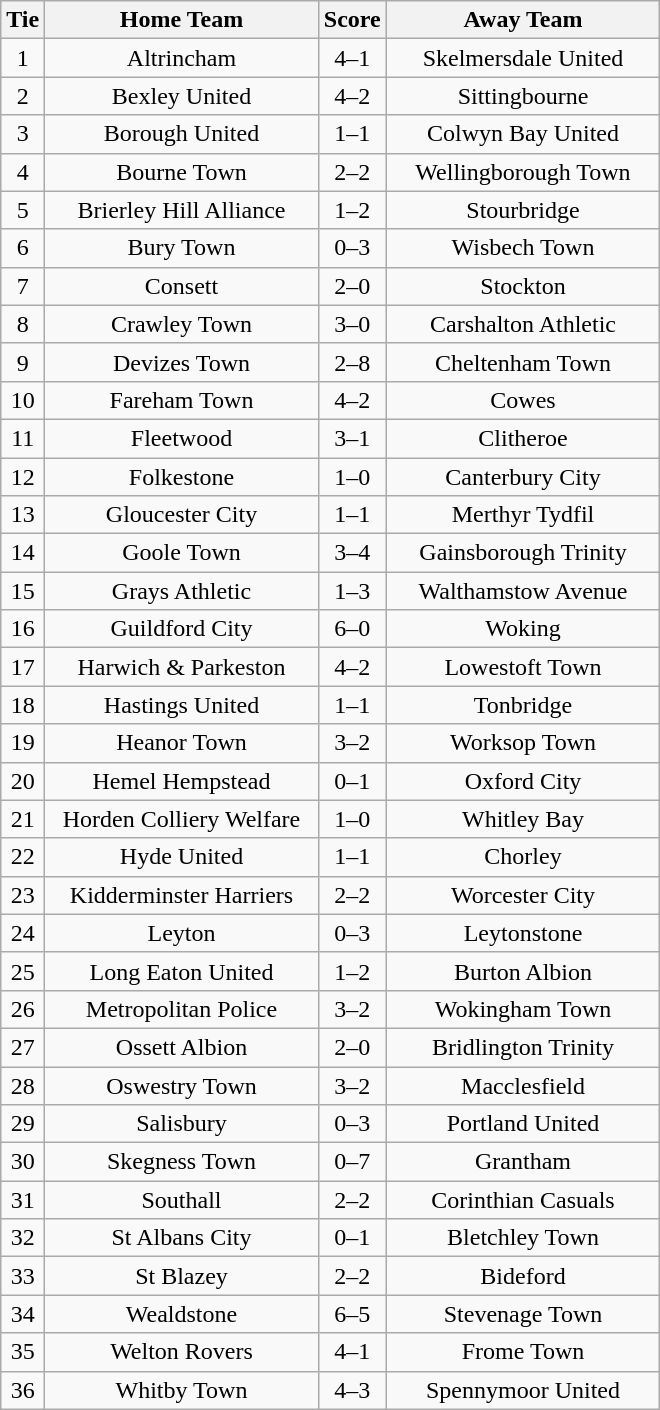<table class="wikitable" style="text-align:center;">
<tr>
<th width=20>Tie</th>
<th width=175>Home Team</th>
<th width=20>Score</th>
<th width=175>Away Team</th>
</tr>
<tr>
<td>1</td>
<td>Altrincham</td>
<td>4–1</td>
<td>Skelmersdale United</td>
</tr>
<tr>
<td>2</td>
<td>Bexley United</td>
<td>4–2</td>
<td>Sittingbourne</td>
</tr>
<tr>
<td>3</td>
<td>Borough United</td>
<td>1–1</td>
<td>Colwyn Bay United</td>
</tr>
<tr>
<td>4</td>
<td>Bourne Town</td>
<td>2–2</td>
<td>Wellingborough Town</td>
</tr>
<tr>
<td>5</td>
<td>Brierley Hill Alliance</td>
<td>1–2</td>
<td>Stourbridge</td>
</tr>
<tr>
<td>6</td>
<td>Bury Town</td>
<td>0–3</td>
<td>Wisbech Town</td>
</tr>
<tr>
<td>7</td>
<td>Consett</td>
<td>2–0</td>
<td>Stockton</td>
</tr>
<tr>
<td>8</td>
<td>Crawley Town</td>
<td>3–0</td>
<td>Carshalton Athletic</td>
</tr>
<tr>
<td>9</td>
<td>Devizes Town</td>
<td>2–8</td>
<td>Cheltenham Town</td>
</tr>
<tr>
<td>10</td>
<td>Fareham Town</td>
<td>4–2</td>
<td>Cowes</td>
</tr>
<tr>
<td>11</td>
<td>Fleetwood</td>
<td>3–1</td>
<td>Clitheroe</td>
</tr>
<tr>
<td>12</td>
<td>Folkestone</td>
<td>1–0</td>
<td>Canterbury City</td>
</tr>
<tr>
<td>13</td>
<td>Gloucester City</td>
<td>1–1</td>
<td>Merthyr Tydfil</td>
</tr>
<tr>
<td>14</td>
<td>Goole Town</td>
<td>3–4</td>
<td>Gainsborough Trinity</td>
</tr>
<tr>
<td>15</td>
<td>Grays Athletic</td>
<td>1–3</td>
<td>Walthamstow Avenue</td>
</tr>
<tr>
<td>16</td>
<td>Guildford City</td>
<td>6–0</td>
<td>Woking</td>
</tr>
<tr>
<td>17</td>
<td>Harwich & Parkeston</td>
<td>4–2</td>
<td>Lowestoft Town</td>
</tr>
<tr>
<td>18</td>
<td>Hastings United</td>
<td>1–1</td>
<td>Tonbridge</td>
</tr>
<tr>
<td>19</td>
<td>Heanor Town</td>
<td>3–2</td>
<td>Worksop Town</td>
</tr>
<tr>
<td>20</td>
<td>Hemel Hempstead</td>
<td>0–1</td>
<td>Oxford City</td>
</tr>
<tr>
<td>21</td>
<td>Horden Colliery Welfare</td>
<td>1–0</td>
<td>Whitley Bay</td>
</tr>
<tr>
<td>22</td>
<td>Hyde United</td>
<td>1–1</td>
<td>Chorley</td>
</tr>
<tr>
<td>23</td>
<td>Kidderminster Harriers</td>
<td>2–2</td>
<td>Worcester City</td>
</tr>
<tr>
<td>24</td>
<td>Leyton</td>
<td>0–3</td>
<td>Leytonstone</td>
</tr>
<tr>
<td>25</td>
<td>Long Eaton United</td>
<td>1–2</td>
<td>Burton Albion</td>
</tr>
<tr>
<td>26</td>
<td>Metropolitan Police</td>
<td>3–2</td>
<td>Wokingham Town</td>
</tr>
<tr>
<td>27</td>
<td>Ossett Albion</td>
<td>2–0</td>
<td>Bridlington Trinity</td>
</tr>
<tr>
<td>28</td>
<td>Oswestry Town</td>
<td>3–2</td>
<td>Macclesfield</td>
</tr>
<tr>
<td>29</td>
<td>Salisbury</td>
<td>0–3</td>
<td>Portland United</td>
</tr>
<tr>
<td>30</td>
<td>Skegness Town</td>
<td>0–7</td>
<td>Grantham</td>
</tr>
<tr>
<td>31</td>
<td>Southall</td>
<td>2–2</td>
<td>Corinthian Casuals</td>
</tr>
<tr>
<td>32</td>
<td>St Albans City</td>
<td>0–1</td>
<td>Bletchley Town</td>
</tr>
<tr>
<td>33</td>
<td>St Blazey</td>
<td>2–2</td>
<td>Bideford</td>
</tr>
<tr>
<td>34</td>
<td>Wealdstone</td>
<td>6–5</td>
<td>Stevenage Town</td>
</tr>
<tr>
<td>35</td>
<td>Welton Rovers</td>
<td>4–1</td>
<td>Frome Town</td>
</tr>
<tr>
<td>36</td>
<td>Whitby Town</td>
<td>4–3</td>
<td>Spennymoor United</td>
</tr>
</table>
